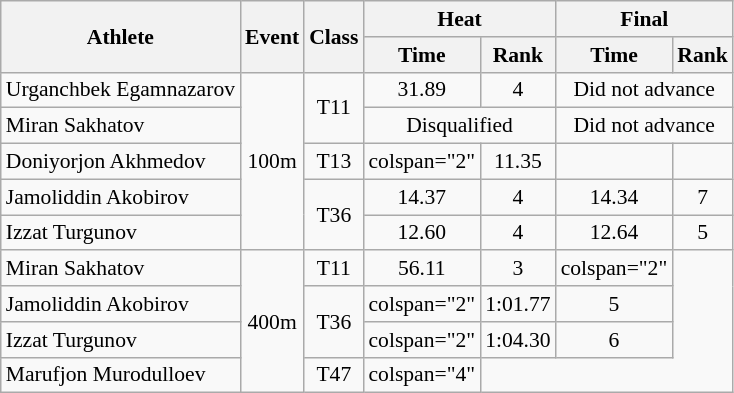<table class="wikitable" style="text-align:center; font-size:90%">
<tr>
<th rowspan="2">Athlete</th>
<th rowspan="2">Event</th>
<th rowspan="2">Class</th>
<th colspan="2">Heat</th>
<th colspan="2">Final</th>
</tr>
<tr>
<th>Time</th>
<th>Rank</th>
<th>Time</th>
<th>Rank</th>
</tr>
<tr>
<td align=left>Urganchbek Egamnazarov</td>
<td rowspan="5">100m</td>
<td rowspan="2">T11</td>
<td>31.89</td>
<td>4</td>
<td colspan="2">Did not advance</td>
</tr>
<tr>
<td align=left>Miran Sakhatov</td>
<td colspan="2">Disqualified</td>
<td colspan="2">Did not advance</td>
</tr>
<tr>
<td align=left>Doniyorjon Akhmedov</td>
<td>T13</td>
<td>colspan="2" </td>
<td>11.35</td>
<td></td>
</tr>
<tr>
<td align=left>Jamoliddin Akobirov</td>
<td rowspan="2">T36</td>
<td>14.37</td>
<td>4</td>
<td>14.34</td>
<td>7</td>
</tr>
<tr>
<td align=left>Izzat Turgunov</td>
<td>12.60</td>
<td>4</td>
<td>12.64</td>
<td>5</td>
</tr>
<tr>
<td align=left>Miran Sakhatov</td>
<td rowspan="4">400m</td>
<td>T11</td>
<td>56.11</td>
<td>3</td>
<td>colspan="2" </td>
</tr>
<tr>
<td align=left>Jamoliddin Akobirov</td>
<td rowspan="2">T36</td>
<td>colspan="2" </td>
<td>1:01.77</td>
<td>5</td>
</tr>
<tr>
<td align=left>Izzat Turgunov</td>
<td>colspan="2" </td>
<td>1:04.30</td>
<td>6</td>
</tr>
<tr>
<td align=left>Marufjon Murodulloev</td>
<td>T47</td>
<td>colspan="4" </td>
</tr>
</table>
